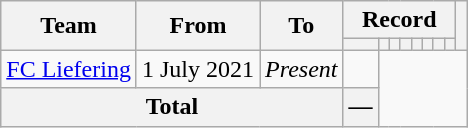<table class="wikitable" style="text-align: center">
<tr>
<th rowspan="2">Team</th>
<th rowspan="2">From</th>
<th rowspan="2">To</th>
<th colspan="8">Record</th>
<th rowspan=2></th>
</tr>
<tr>
<th></th>
<th></th>
<th></th>
<th></th>
<th></th>
<th></th>
<th></th>
<th></th>
</tr>
<tr>
<td align=left><a href='#'>FC Liefering</a></td>
<td align=left>1 July 2021</td>
<td align=left><em> Present </em><br></td>
<td></td>
</tr>
<tr>
<th colspan="3">Total<br></th>
<th>—</th>
</tr>
</table>
